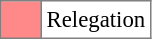<table bgcolor="#f7f8ff" cellpadding="3" cellspacing="0" border="1" style="font-size: 95%; border: gray solid 1px; border-collapse: collapse;text-align:center;">
<tr>
<td style="background: #FF8888;" width="20"></td>
<td bgcolor="#ffffff" align="left">Relegation</td>
</tr>
</table>
